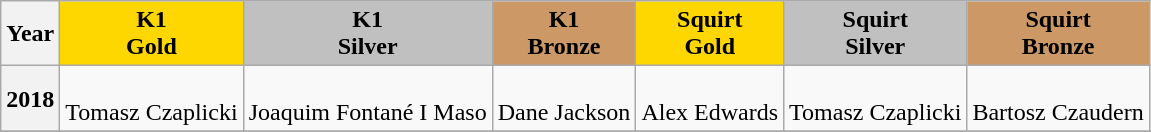<table class="wikitable sortable">
<tr>
<th>Year</th>
<th style="background:Gold">K1 <br> Gold</th>
<th style="background:Silver">K1 <br> Silver</th>
<th style="background:#c96">K1 <br> Bronze</th>
<th style="background:Gold">Squirt <br> Gold</th>
<th style="background:Silver">Squirt <br> Silver</th>
<th style="background:#c96">Squirt <br> Bronze</th>
</tr>
<tr>
<th>2018</th>
<td> <br>Tomasz Czaplicki</td>
<td> <br>Joaquim Fontané I Maso</td>
<td> <br>Dane Jackson</td>
<td> <br>Alex Edwards</td>
<td> <br>Tomasz Czaplicki</td>
<td> <br>Bartosz Czaudern</td>
</tr>
<tr>
</tr>
<tr>
</tr>
</table>
